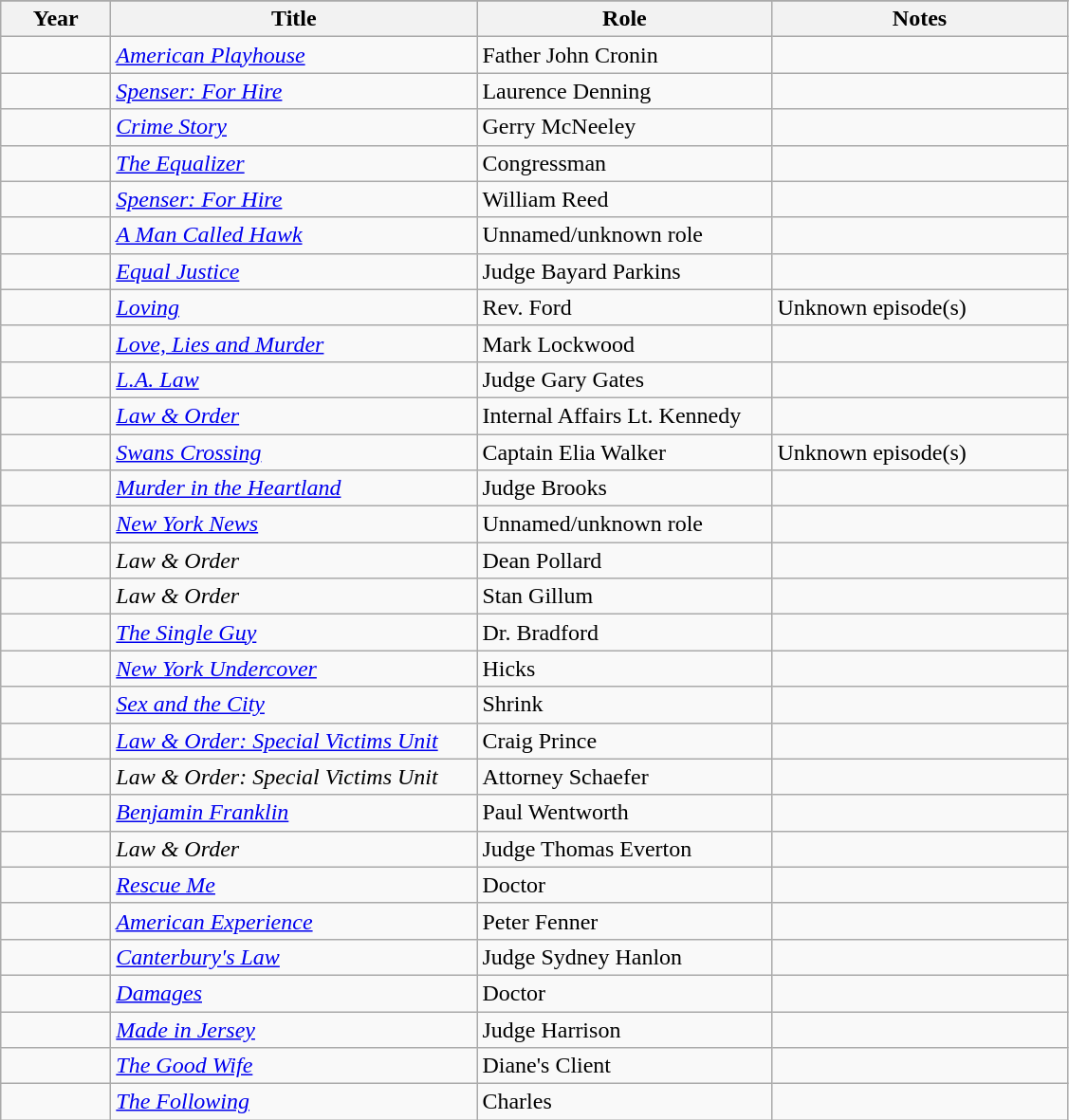<table class="wikitable sortable">
<tr>
</tr>
<tr>
<th width="70">Year</th>
<th width="250">Title</th>
<th width="200">Role</th>
<th width="200">Notes</th>
</tr>
<tr>
<td></td>
<td><em><a href='#'>American Playhouse</a></em></td>
<td>Father John Cronin</td>
<td></td>
</tr>
<tr>
<td></td>
<td><em><a href='#'>Spenser: For Hire</a></em></td>
<td>Laurence Denning</td>
<td></td>
</tr>
<tr>
<td></td>
<td><em><a href='#'>Crime Story</a></em></td>
<td>Gerry McNeeley</td>
<td></td>
</tr>
<tr>
<td></td>
<td><em><a href='#'>The Equalizer</a></em></td>
<td>Congressman</td>
<td></td>
</tr>
<tr>
<td></td>
<td><em><a href='#'>Spenser: For Hire</a></em></td>
<td>William Reed</td>
<td></td>
</tr>
<tr>
<td></td>
<td><em><a href='#'>A Man Called Hawk</a></em></td>
<td>Unnamed/unknown role</td>
<td></td>
</tr>
<tr>
<td></td>
<td><em><a href='#'>Equal Justice</a></em></td>
<td>Judge Bayard Parkins</td>
<td></td>
</tr>
<tr>
<td></td>
<td><em><a href='#'>Loving</a></em></td>
<td>Rev. Ford</td>
<td>Unknown episode(s)</td>
</tr>
<tr>
<td></td>
<td><em><a href='#'>Love, Lies and Murder</a></em></td>
<td>Mark Lockwood</td>
<td></td>
</tr>
<tr>
<td></td>
<td><em><a href='#'>L.A. Law</a></em></td>
<td>Judge Gary Gates</td>
<td></td>
</tr>
<tr>
<td></td>
<td><em><a href='#'>Law & Order</a></em></td>
<td>Internal Affairs Lt. Kennedy</td>
<td></td>
</tr>
<tr>
<td></td>
<td><em><a href='#'>Swans Crossing</a></em></td>
<td>Captain Elia Walker</td>
<td>Unknown episode(s)</td>
</tr>
<tr>
<td></td>
<td><em><a href='#'>Murder in the Heartland</a></em></td>
<td>Judge Brooks</td>
<td></td>
</tr>
<tr>
<td></td>
<td><em><a href='#'>New York News</a></em></td>
<td>Unnamed/unknown role</td>
<td></td>
</tr>
<tr>
<td></td>
<td><em>Law & Order</em></td>
<td>Dean Pollard</td>
<td></td>
</tr>
<tr>
<td></td>
<td><em>Law & Order</em></td>
<td>Stan Gillum</td>
<td></td>
</tr>
<tr>
<td></td>
<td><em><a href='#'>The Single Guy</a></em></td>
<td>Dr. Bradford</td>
<td></td>
</tr>
<tr>
<td></td>
<td><em><a href='#'>New York Undercover</a></em></td>
<td>Hicks</td>
<td></td>
</tr>
<tr>
<td></td>
<td><em><a href='#'>Sex and the City</a></em></td>
<td>Shrink</td>
<td></td>
</tr>
<tr>
<td></td>
<td><em><a href='#'>Law & Order: Special Victims Unit</a></em></td>
<td>Craig Prince</td>
<td></td>
</tr>
<tr>
<td></td>
<td><em>Law & Order: Special Victims Unit</em></td>
<td>Attorney Schaefer</td>
<td></td>
</tr>
<tr>
<td></td>
<td><em><a href='#'>Benjamin Franklin</a></em></td>
<td>Paul Wentworth</td>
<td></td>
</tr>
<tr>
<td></td>
<td><em>Law & Order</em></td>
<td>Judge Thomas Everton</td>
<td></td>
</tr>
<tr>
<td></td>
<td><em><a href='#'>Rescue Me</a></em></td>
<td>Doctor</td>
<td></td>
</tr>
<tr>
<td></td>
<td><em><a href='#'>American Experience</a></em></td>
<td>Peter Fenner</td>
<td></td>
</tr>
<tr>
<td></td>
<td><em><a href='#'>Canterbury's Law</a></em></td>
<td>Judge Sydney Hanlon</td>
<td></td>
</tr>
<tr>
<td></td>
<td><em><a href='#'>Damages</a></em></td>
<td>Doctor</td>
<td></td>
</tr>
<tr>
<td></td>
<td><em><a href='#'>Made in Jersey</a></em></td>
<td>Judge Harrison</td>
<td></td>
</tr>
<tr>
<td></td>
<td><em><a href='#'>The Good Wife</a></em></td>
<td>Diane's Client</td>
<td></td>
</tr>
<tr>
<td></td>
<td><em><a href='#'>The Following</a></em></td>
<td>Charles</td>
<td></td>
</tr>
</table>
